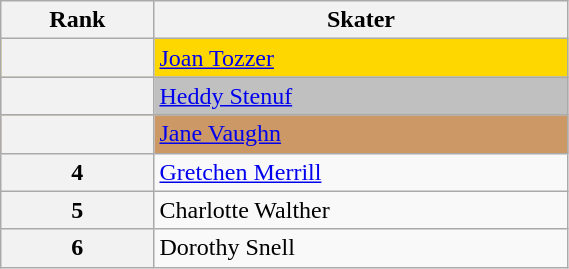<table class="wikitable unsortable" style="text-align:left; width:30%">
<tr>
<th scope="col">Rank</th>
<th scope="col">Skater</th>
</tr>
<tr bgcolor="gold">
<th scope="row"></th>
<td><a href='#'>Joan Tozzer</a></td>
</tr>
<tr bgcolor="silver">
<th scope="row"></th>
<td><a href='#'>Heddy Stenuf</a></td>
</tr>
<tr bgcolor="cc9966">
<th scope="row"></th>
<td><a href='#'>Jane Vaughn</a></td>
</tr>
<tr>
<th scope="row">4</th>
<td><a href='#'>Gretchen Merrill</a></td>
</tr>
<tr>
<th scope="row">5</th>
<td>Charlotte Walther</td>
</tr>
<tr>
<th scope="row">6</th>
<td>Dorothy Snell</td>
</tr>
</table>
